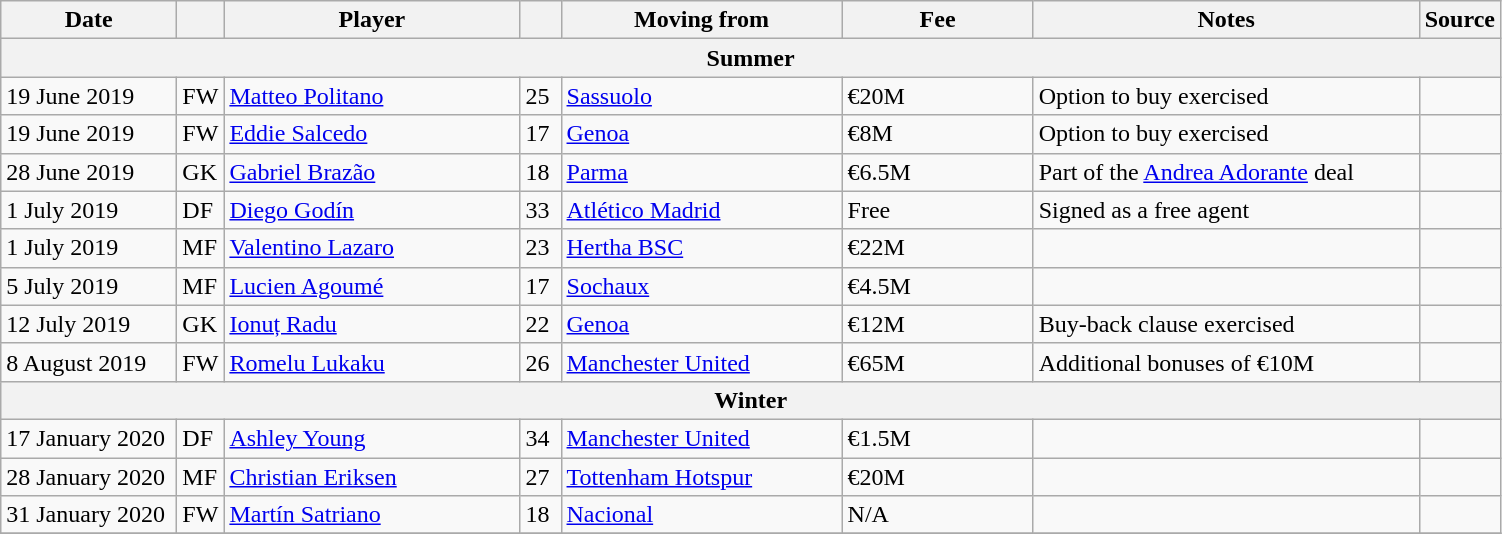<table class="wikitable sortable">
<tr>
<th style="width:110px;">Date</th>
<th style="width:20px;"></th>
<th style="width:190px;">Player</th>
<th style="width:20px;"></th>
<th style="width:180px;">Moving from</th>
<th style="width:120px;" class="unsortable">Fee</th>
<th style="width:250px;" class="unsortable">Notes</th>
<th style="width:20px;">Source</th>
</tr>
<tr>
<th colspan=8>Summer</th>
</tr>
<tr>
<td>19 June 2019</td>
<td>FW</td>
<td> <a href='#'>Matteo Politano</a></td>
<td>25</td>
<td> <a href='#'>Sassuolo</a></td>
<td>€20M</td>
<td>Option to buy exercised</td>
<td></td>
</tr>
<tr>
<td>19 June 2019</td>
<td>FW</td>
<td> <a href='#'>Eddie Salcedo</a></td>
<td>17</td>
<td> <a href='#'>Genoa</a></td>
<td>€8M</td>
<td>Option to buy exercised</td>
<td></td>
</tr>
<tr>
<td>28 June 2019</td>
<td>GK</td>
<td> <a href='#'>Gabriel Brazão</a></td>
<td>18</td>
<td> <a href='#'>Parma</a></td>
<td>€6.5M</td>
<td>Part of the <a href='#'>Andrea Adorante</a> deal</td>
<td></td>
</tr>
<tr>
<td>1 July 2019</td>
<td>DF</td>
<td> <a href='#'>Diego Godín</a></td>
<td>33</td>
<td> <a href='#'>Atlético Madrid</a></td>
<td>Free</td>
<td>Signed as a free agent</td>
<td></td>
</tr>
<tr>
<td>1 July 2019</td>
<td>MF</td>
<td> <a href='#'>Valentino Lazaro</a></td>
<td>23</td>
<td> <a href='#'>Hertha BSC</a></td>
<td>€22M</td>
<td></td>
<td></td>
</tr>
<tr>
<td>5 July 2019</td>
<td>MF</td>
<td> <a href='#'>Lucien Agoumé</a></td>
<td>17</td>
<td> <a href='#'>Sochaux</a></td>
<td>€4.5M</td>
<td></td>
<td></td>
</tr>
<tr>
<td>12 July 2019</td>
<td>GK</td>
<td> <a href='#'>Ionuț Radu</a></td>
<td>22</td>
<td> <a href='#'>Genoa</a></td>
<td>€12M</td>
<td>Buy-back clause exercised</td>
<td></td>
</tr>
<tr>
<td>8 August 2019</td>
<td>FW</td>
<td> <a href='#'>Romelu Lukaku</a></td>
<td>26</td>
<td> <a href='#'>Manchester United</a></td>
<td>€65M</td>
<td>Additional bonuses of €10M</td>
<td></td>
</tr>
<tr>
<th colspan=8>Winter</th>
</tr>
<tr>
<td>17 January 2020</td>
<td>DF</td>
<td> <a href='#'>Ashley Young</a></td>
<td>34</td>
<td> <a href='#'>Manchester United</a></td>
<td>€1.5M</td>
<td></td>
<td></td>
</tr>
<tr>
<td>28 January 2020</td>
<td>MF</td>
<td> <a href='#'>Christian Eriksen</a></td>
<td>27</td>
<td> <a href='#'>Tottenham Hotspur</a></td>
<td>€20M</td>
<td></td>
<td></td>
</tr>
<tr>
<td>31 January 2020</td>
<td>FW</td>
<td> <a href='#'>Martín Satriano</a></td>
<td>18</td>
<td> <a href='#'>Nacional</a></td>
<td>N/A</td>
<td></td>
<td></td>
</tr>
<tr>
</tr>
</table>
